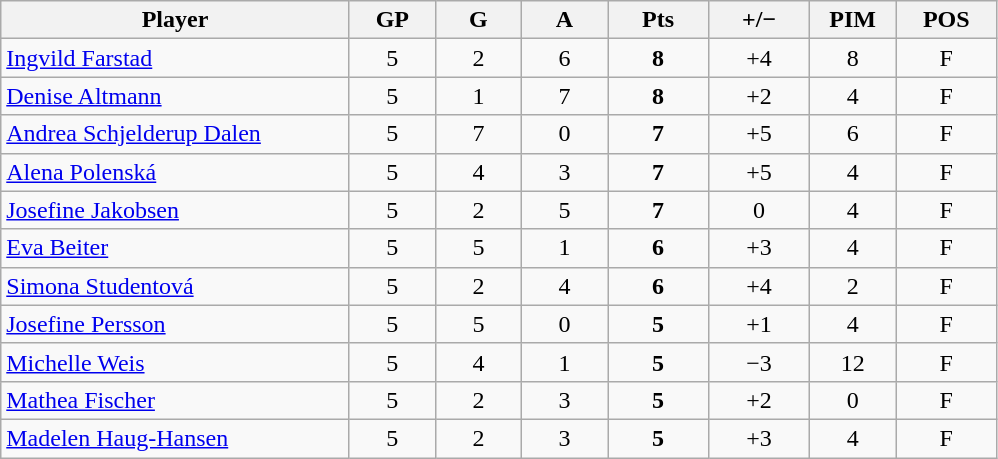<table class="wikitable sortable" style="text-align:center;">
<tr>
<th style="width:225px;">Player</th>
<th style="width:50px;">GP</th>
<th style="width:50px;">G</th>
<th style="width:50px;">A</th>
<th style="width:60px;">Pts</th>
<th style="width:60px;">+/−</th>
<th style="width:50px;">PIM</th>
<th style="width:60px;">POS</th>
</tr>
<tr>
<td style="text-align:left;"> <a href='#'>Ingvild Farstad</a></td>
<td>5</td>
<td>2</td>
<td>6</td>
<td><strong>8</strong></td>
<td>+4</td>
<td>8</td>
<td>F</td>
</tr>
<tr>
<td style="text-align:left;"> <a href='#'>Denise Altmann</a></td>
<td>5</td>
<td>1</td>
<td>7</td>
<td><strong>8</strong></td>
<td>+2</td>
<td>4</td>
<td>F</td>
</tr>
<tr>
<td style="text-align:left;"> <a href='#'>Andrea Schjelderup Dalen</a></td>
<td>5</td>
<td>7</td>
<td>0</td>
<td><strong>7</strong></td>
<td>+5</td>
<td>6</td>
<td>F</td>
</tr>
<tr>
<td style="text-align:left;"> <a href='#'>Alena Polenská</a></td>
<td>5</td>
<td>4</td>
<td>3</td>
<td><strong>7</strong></td>
<td>+5</td>
<td>4</td>
<td>F</td>
</tr>
<tr>
<td style="text-align:left;"> <a href='#'>Josefine Jakobsen</a></td>
<td>5</td>
<td>2</td>
<td>5</td>
<td><strong>7</strong></td>
<td>0</td>
<td>4</td>
<td>F</td>
</tr>
<tr>
<td style="text-align:left;"> <a href='#'>Eva Beiter</a></td>
<td>5</td>
<td>5</td>
<td>1</td>
<td><strong>6</strong></td>
<td>+3</td>
<td>4</td>
<td>F</td>
</tr>
<tr>
<td style="text-align:left;"> <a href='#'>Simona Studentová</a></td>
<td>5</td>
<td>2</td>
<td>4</td>
<td><strong>6</strong></td>
<td>+4</td>
<td>2</td>
<td>F</td>
</tr>
<tr>
<td style="text-align:left;"> <a href='#'>Josefine Persson</a></td>
<td>5</td>
<td>5</td>
<td>0</td>
<td><strong>5</strong></td>
<td>+1</td>
<td>4</td>
<td>F</td>
</tr>
<tr>
<td style="text-align:left;"> <a href='#'>Michelle Weis</a></td>
<td>5</td>
<td>4</td>
<td>1</td>
<td><strong>5</strong></td>
<td>−3</td>
<td>12</td>
<td>F</td>
</tr>
<tr>
<td style="text-align:left;"> <a href='#'>Mathea Fischer</a></td>
<td>5</td>
<td>2</td>
<td>3</td>
<td><strong>5</strong></td>
<td>+2</td>
<td>0</td>
<td>F</td>
</tr>
<tr>
<td style="text-align:left;"> <a href='#'>Madelen Haug-Hansen</a></td>
<td>5</td>
<td>2</td>
<td>3</td>
<td><strong>5</strong></td>
<td>+3</td>
<td>4</td>
<td>F</td>
</tr>
</table>
